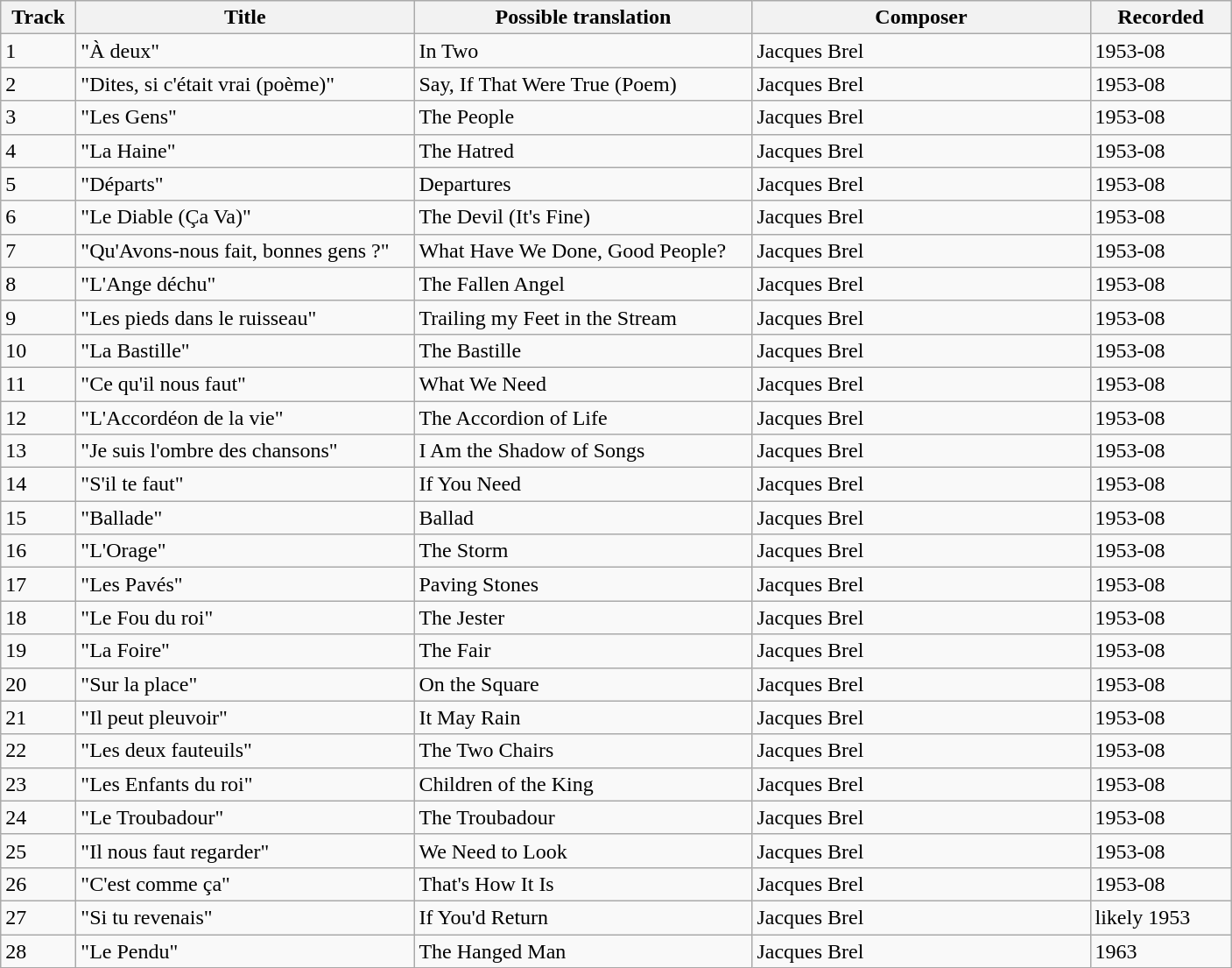<table class="wikitable">
<tr>
<th style="width:50px;">Track</th>
<th style="width:250px;">Title</th>
<th style="width:250px;">Possible translation</th>
<th style="width:250px;">Composer</th>
<th style="width:100px;">Recorded</th>
</tr>
<tr>
<td>1</td>
<td>"À deux"</td>
<td>In Two</td>
<td>Jacques Brel</td>
<td>1953-08</td>
</tr>
<tr>
<td>2</td>
<td>"Dites, si c'était vrai (poème)"</td>
<td>Say, If That Were True (Poem)</td>
<td>Jacques Brel</td>
<td>1953-08</td>
</tr>
<tr>
<td>3</td>
<td>"Les Gens"</td>
<td>The People</td>
<td>Jacques Brel</td>
<td>1953-08</td>
</tr>
<tr>
<td>4</td>
<td>"La Haine"</td>
<td>The Hatred</td>
<td>Jacques Brel</td>
<td>1953-08</td>
</tr>
<tr>
<td>5</td>
<td>"Départs"</td>
<td>Departures</td>
<td>Jacques Brel</td>
<td>1953-08</td>
</tr>
<tr>
<td>6</td>
<td>"Le Diable (Ça Va)"</td>
<td>The Devil (It's Fine)</td>
<td>Jacques Brel</td>
<td>1953-08</td>
</tr>
<tr>
<td>7</td>
<td>"Qu'Avons-nous fait, bonnes gens ?"</td>
<td>What Have We Done, Good People?</td>
<td>Jacques Brel</td>
<td>1953-08</td>
</tr>
<tr>
<td>8</td>
<td>"L'Ange déchu"</td>
<td>The Fallen Angel</td>
<td>Jacques Brel</td>
<td>1953-08</td>
</tr>
<tr>
<td>9</td>
<td>"Les pieds dans le ruisseau"</td>
<td>Trailing my Feet in the Stream</td>
<td>Jacques Brel</td>
<td>1953-08</td>
</tr>
<tr>
<td>10</td>
<td>"La Bastille"</td>
<td>The Bastille</td>
<td>Jacques Brel</td>
<td>1953-08</td>
</tr>
<tr>
<td>11</td>
<td>"Ce qu'il nous faut"</td>
<td>What We Need</td>
<td>Jacques Brel</td>
<td>1953-08</td>
</tr>
<tr>
<td>12</td>
<td>"L'Accordéon de la vie"</td>
<td>The Accordion of Life</td>
<td>Jacques Brel</td>
<td>1953-08</td>
</tr>
<tr>
<td>13</td>
<td>"Je suis l'ombre des chansons"</td>
<td>I Am the Shadow of Songs</td>
<td>Jacques Brel</td>
<td>1953-08</td>
</tr>
<tr>
<td>14</td>
<td>"S'il te faut"</td>
<td>If You Need</td>
<td>Jacques Brel</td>
<td>1953-08</td>
</tr>
<tr>
<td>15</td>
<td>"Ballade"</td>
<td>Ballad</td>
<td>Jacques Brel</td>
<td>1953-08</td>
</tr>
<tr>
<td>16</td>
<td>"L'Orage"</td>
<td>The Storm</td>
<td>Jacques Brel</td>
<td>1953-08</td>
</tr>
<tr>
<td>17</td>
<td>"Les Pavés"</td>
<td>Paving Stones</td>
<td>Jacques Brel</td>
<td>1953-08</td>
</tr>
<tr>
<td>18</td>
<td>"Le Fou du roi"</td>
<td>The Jester</td>
<td>Jacques Brel</td>
<td>1953-08</td>
</tr>
<tr>
<td>19</td>
<td>"La Foire"</td>
<td>The Fair</td>
<td>Jacques Brel</td>
<td>1953-08</td>
</tr>
<tr>
<td>20</td>
<td>"Sur la place"</td>
<td>On the Square</td>
<td>Jacques Brel</td>
<td>1953-08</td>
</tr>
<tr>
<td>21</td>
<td>"Il peut pleuvoir"</td>
<td>It May Rain</td>
<td>Jacques Brel</td>
<td>1953-08</td>
</tr>
<tr>
<td>22</td>
<td>"Les deux fauteuils"</td>
<td>The Two Chairs</td>
<td>Jacques Brel</td>
<td>1953-08</td>
</tr>
<tr>
<td>23</td>
<td>"Les Enfants du roi"</td>
<td>Children of the King</td>
<td>Jacques Brel</td>
<td>1953-08</td>
</tr>
<tr>
<td>24</td>
<td>"Le Troubadour"</td>
<td>The Troubadour</td>
<td>Jacques Brel</td>
<td>1953-08</td>
</tr>
<tr>
<td>25</td>
<td>"Il nous faut regarder"</td>
<td>We Need to Look</td>
<td>Jacques Brel</td>
<td>1953-08</td>
</tr>
<tr>
<td>26</td>
<td>"C'est comme ça"</td>
<td>That's How It Is</td>
<td>Jacques Brel</td>
<td>1953-08</td>
</tr>
<tr>
<td>27</td>
<td>"Si tu revenais"</td>
<td>If You'd Return</td>
<td>Jacques Brel</td>
<td>likely 1953</td>
</tr>
<tr>
<td>28</td>
<td>"Le Pendu"</td>
<td>The Hanged Man</td>
<td>Jacques Brel</td>
<td>1963</td>
</tr>
</table>
